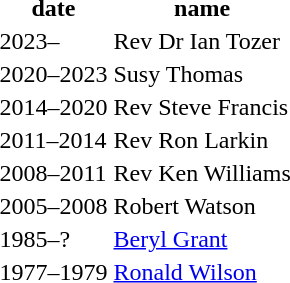<table>
<tr>
<th>date</th>
<th>name</th>
</tr>
<tr>
<td>2023–</td>
<td>Rev Dr Ian Tozer</td>
</tr>
<tr>
<td>2020–2023</td>
<td>Susy Thomas</td>
</tr>
<tr>
<td>2014–2020</td>
<td>Rev Steve Francis</td>
</tr>
<tr>
<td>2011–2014</td>
<td>Rev Ron Larkin</td>
</tr>
<tr>
<td>2008–2011</td>
<td>Rev Ken Williams</td>
</tr>
<tr>
<td>2005–2008</td>
<td>Robert Watson</td>
</tr>
<tr>
<td>1985–?</td>
<td><a href='#'>Beryl Grant</a></td>
</tr>
<tr>
<td>1977–1979</td>
<td><a href='#'>Ronald Wilson</a></td>
</tr>
</table>
